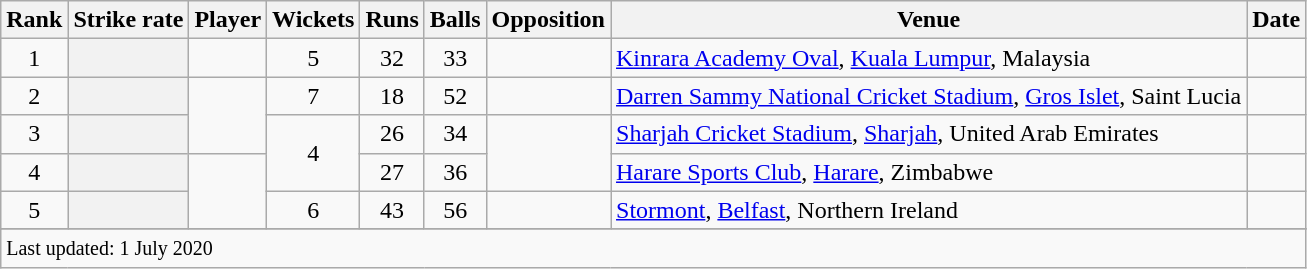<table class="wikitable plainrowheaders sortable">
<tr>
<th scope=col>Rank</th>
<th scope=col>Strike rate</th>
<th scope=col>Player</th>
<th scope=col>Wickets</th>
<th scope=col>Runs</th>
<th scope=col>Balls</th>
<th scope=col>Opposition</th>
<th scope=col>Venue</th>
<th scope=col>Date</th>
</tr>
<tr>
<td align=center>1</td>
<th scope=row style=text-align:center;></th>
<td></td>
<td align=center>5</td>
<td align=center>32</td>
<td align=center>33</td>
<td></td>
<td><a href='#'>Kinrara Academy Oval</a>, <a href='#'>Kuala Lumpur</a>, Malaysia</td>
<td></td>
</tr>
<tr>
<td align=center>2</td>
<th scope=row style=text-align:center;></th>
<td rowspan=2></td>
<td align=center>7</td>
<td align=center>18</td>
<td align=center>52</td>
<td></td>
<td><a href='#'>Darren Sammy National Cricket Stadium</a>, <a href='#'>Gros Islet</a>, Saint Lucia</td>
<td></td>
</tr>
<tr>
<td align=center>3</td>
<th scope=row style=text-align:center;></th>
<td align=center rowspan=2>4</td>
<td align=center>26</td>
<td align=center>34</td>
<td rowspan=2></td>
<td><a href='#'>Sharjah Cricket Stadium</a>, <a href='#'>Sharjah</a>, United Arab Emirates</td>
<td></td>
</tr>
<tr>
<td align=center>4</td>
<th scope=row style=text-align:center;></th>
<td rowspan=2></td>
<td align=center>27</td>
<td align=center>36</td>
<td><a href='#'>Harare Sports Club</a>, <a href='#'>Harare</a>, Zimbabwe</td>
<td></td>
</tr>
<tr>
<td align=center>5</td>
<th scope=row style=text-align:center;></th>
<td align=center>6</td>
<td align=center>43</td>
<td align=center>56</td>
<td></td>
<td><a href='#'>Stormont</a>, <a href='#'>Belfast</a>, Northern Ireland</td>
<td></td>
</tr>
<tr>
</tr>
<tr class=sortbottom>
<td colspan=9><small>Last updated: 1 July 2020</small></td>
</tr>
</table>
